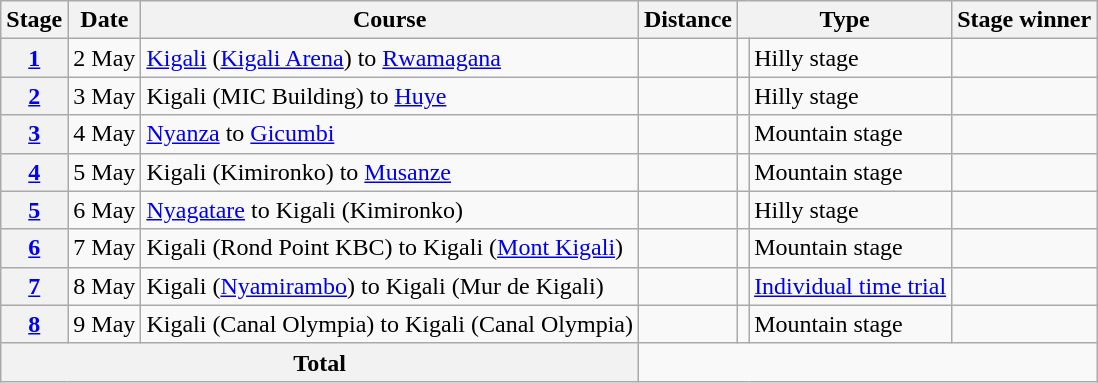<table class="wikitable">
<tr>
<th scope="col">Stage</th>
<th scope="col">Date</th>
<th scope="col">Course</th>
<th scope="col">Distance</th>
<th scope="col" colspan="2">Type</th>
<th scope="col">Stage winner</th>
</tr>
<tr>
<th scope="row" style="text-align:center;"><a href='#'>1</a></th>
<td style="text-align:center;">2 May</td>
<td><a href='#'>Kigali</a> (<a href='#'>Kigali Arena</a>) to <a href='#'>Rwamagana</a></td>
<td style="text-align:center;"></td>
<td></td>
<td>Hilly stage</td>
<td></td>
</tr>
<tr>
<th scope="row" style="text-align:center;"><a href='#'>2</a></th>
<td style="text-align:center;">3 May</td>
<td>Kigali (MIC Building) to <a href='#'>Huye</a></td>
<td style="text-align:center;"></td>
<td></td>
<td>Hilly stage</td>
<td></td>
</tr>
<tr>
<th scope="row" style="text-align:center;"><a href='#'>3</a></th>
<td style="text-align:center;">4 May</td>
<td><a href='#'>Nyanza</a> to <a href='#'>Gicumbi</a></td>
<td style="text-align:center;"></td>
<td></td>
<td>Mountain stage</td>
<td></td>
</tr>
<tr>
<th scope="row" style="text-align:center;"><a href='#'>4</a></th>
<td style="text-align:center;">5 May</td>
<td>Kigali (Kimironko) to <a href='#'>Musanze</a></td>
<td style="text-align:center;"></td>
<td></td>
<td>Mountain stage</td>
<td></td>
</tr>
<tr>
<th scope="row" style="text-align:center;"><a href='#'>5</a></th>
<td style="text-align:center;">6 May</td>
<td><a href='#'>Nyagatare</a> to Kigali (Kimironko)</td>
<td style="text-align:center;"></td>
<td></td>
<td>Hilly stage</td>
<td></td>
</tr>
<tr>
<th scope="row" style="text-align:center;"><a href='#'>6</a></th>
<td style="text-align:center;">7 May</td>
<td>Kigali (Rond Point KBC) to Kigali (<a href='#'>Mont Kigali</a>)</td>
<td style="text-align:center;"></td>
<td></td>
<td>Mountain stage</td>
<td></td>
</tr>
<tr>
<th scope="row" style="text-align:center;"><a href='#'>7</a></th>
<td style="text-align:center;">8 May</td>
<td>Kigali (<a href='#'>Nyamirambo</a>) to Kigali (Mur de Kigali)</td>
<td style="text-align:center;"></td>
<td></td>
<td><a href='#'>Individual time trial</a></td>
<td></td>
</tr>
<tr>
<th scope="row" style="text-align:center;"><a href='#'>8</a></th>
<td style="text-align:center;">9 May</td>
<td>Kigali (Canal Olympia) to Kigali (Canal Olympia)</td>
<td style="text-align:center;"></td>
<td></td>
<td>Mountain stage</td>
<td></td>
</tr>
<tr>
<th colspan="3">Total</th>
<td colspan="4" style="text-align:center;"></td>
</tr>
</table>
